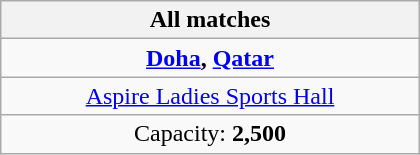<table class="wikitable" style="text-align:center" width=280>
<tr>
<th>All matches</th>
</tr>
<tr>
<td> <strong><a href='#'>Doha</a>, <a href='#'>Qatar</a></strong></td>
</tr>
<tr>
<td><a href='#'>Aspire Ladies Sports Hall</a></td>
</tr>
<tr>
<td>Capacity: <strong>2,500</strong></td>
</tr>
</table>
